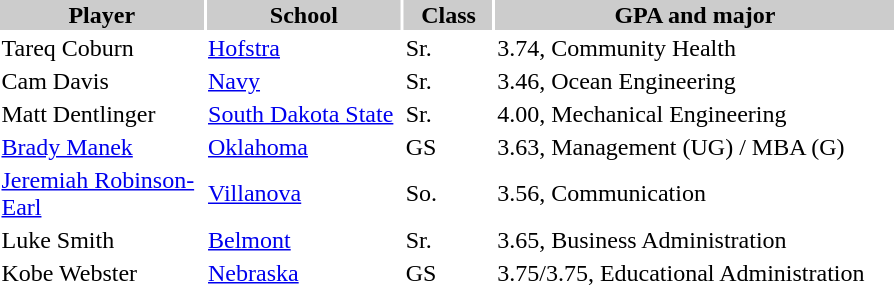<table style="width:600px" "border:'1' 'solid' 'gray' ">
<tr>
<th style="background:#ccc; width:23%;">Player</th>
<th style="background:#ccc; width:22%;">School</th>
<th style="background:#ccc; width:10%;">Class</th>
<th style="background:#ccc; width:45%;">GPA and major</th>
</tr>
<tr>
<td>Tareq Coburn</td>
<td><a href='#'>Hofstra</a></td>
<td>Sr.</td>
<td>3.74, Community Health</td>
</tr>
<tr>
<td>Cam Davis</td>
<td><a href='#'>Navy</a></td>
<td>Sr.</td>
<td>3.46, Ocean Engineering</td>
</tr>
<tr>
<td>Matt Dentlinger</td>
<td><a href='#'>South Dakota State</a></td>
<td>Sr.</td>
<td>4.00, Mechanical Engineering</td>
</tr>
<tr>
<td><a href='#'>Brady Manek</a></td>
<td><a href='#'>Oklahoma</a></td>
<td>GS</td>
<td>3.63, Management (UG) / MBA (G)</td>
</tr>
<tr>
<td><a href='#'>Jeremiah Robinson-Earl</a></td>
<td><a href='#'>Villanova</a></td>
<td>So.</td>
<td>3.56, Communication</td>
</tr>
<tr>
<td>Luke Smith</td>
<td><a href='#'>Belmont</a></td>
<td>Sr.</td>
<td>3.65, Business Administration</td>
</tr>
<tr>
<td>Kobe Webster</td>
<td><a href='#'>Nebraska</a></td>
<td>GS</td>
<td>3.75/3.75, Educational Administration</td>
</tr>
</table>
